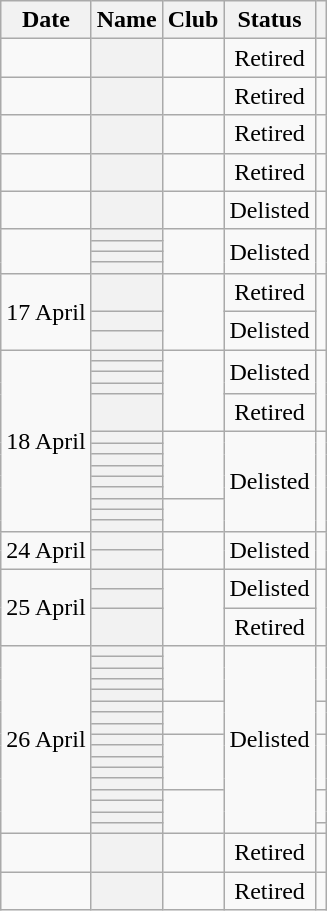<table class="wikitable sortable plainrowheaders" style="text-align:center;">
<tr>
<th scope="col">Date</th>
<th scope="col">Name</th>
<th scope="col">Club</th>
<th scope="col">Status</th>
<th class="unsortable"></th>
</tr>
<tr>
<td></td>
<th scope="row"></th>
<td></td>
<td>Retired</td>
<td></td>
</tr>
<tr>
<td></td>
<th scope="row"></th>
<td></td>
<td>Retired</td>
<td></td>
</tr>
<tr>
<td></td>
<th scope="row"></th>
<td></td>
<td>Retired</td>
<td></td>
</tr>
<tr>
<td></td>
<th scope="row"></th>
<td></td>
<td>Retired</td>
<td></td>
</tr>
<tr>
<td></td>
<th scope="row"></th>
<td></td>
<td>Delisted</td>
<td></td>
</tr>
<tr>
<td rowspan=4></td>
<th scope="row"></th>
<td rowspan=4></td>
<td rowspan=4>Delisted</td>
<td rowspan=4></td>
</tr>
<tr>
<th scope="row"></th>
</tr>
<tr>
<th scope="row"></th>
</tr>
<tr>
<th scope="row"></th>
</tr>
<tr>
<td rowspan="3">17 April</td>
<th scope="row"></th>
<td rowspan="3"></td>
<td>Retired</td>
<td rowspan="3"></td>
</tr>
<tr>
<th scope="row"></th>
<td rowspan="2">Delisted</td>
</tr>
<tr>
<th scope="row"></th>
</tr>
<tr>
<td rowspan=14>18 April</td>
<th scope="row"></th>
<td rowspan=5></td>
<td rowspan=4>Delisted</td>
<td rowspan=5></td>
</tr>
<tr>
<th scope="row"></th>
</tr>
<tr>
<th scope="row"></th>
</tr>
<tr>
<th scope="row"></th>
</tr>
<tr>
<th scope="row"></th>
<td>Retired</td>
</tr>
<tr>
<th scope="row"></th>
<td rowspan=6></td>
<td rowspan=9>Delisted</td>
<td rowspan=9></td>
</tr>
<tr>
<th scope="row"></th>
</tr>
<tr>
<th scope="row"></th>
</tr>
<tr>
<th scope="row"></th>
</tr>
<tr>
<th scope="row"></th>
</tr>
<tr>
<th scope="row"></th>
</tr>
<tr>
<th scope="row"></th>
<td rowspan=3></td>
</tr>
<tr>
<th scope="row"></th>
</tr>
<tr>
<th scope="row"></th>
</tr>
<tr>
<td rowspan="2">24 April</td>
<th scope="row"></th>
<td rowspan="2"></td>
<td rowspan="2">Delisted</td>
<td rowspan="2"></td>
</tr>
<tr>
<th scope="row"></th>
</tr>
<tr>
<td rowspan="3">25 April</td>
<th scope="row"></th>
<td rowspan="3"></td>
<td rowspan="2">Delisted</td>
<td rowspan="3"></td>
</tr>
<tr>
<th scope="row"></th>
</tr>
<tr>
<th scope="row"></th>
<td>Retired</td>
</tr>
<tr>
<td rowspan="17">26 April</td>
<th scope="row"></th>
<td rowspan="5"></td>
<td rowspan="17">Delisted</td>
<td rowspan="5"></td>
</tr>
<tr>
<th scope="row"></th>
</tr>
<tr>
<th scope="row"></th>
</tr>
<tr>
<th scope="row"></th>
</tr>
<tr>
<th scope="row"></th>
</tr>
<tr>
<th scope="row"></th>
<td rowspan="3"></td>
<td rowspan="3"></td>
</tr>
<tr>
<th scope="row"></th>
</tr>
<tr>
<th scope="row"></th>
</tr>
<tr>
<th scope="row"></th>
<td rowspan="5"></td>
<td rowspan="5"></td>
</tr>
<tr>
<th scope="row"></th>
</tr>
<tr>
<th scope="row"></th>
</tr>
<tr>
<th scope="row"></th>
</tr>
<tr>
<th scope="row"></th>
</tr>
<tr>
<th scope="row"></th>
<td rowspan="4"></td>
<td rowspan="3"></td>
</tr>
<tr>
<th scope="row"></th>
</tr>
<tr>
<th scope="row"></th>
</tr>
<tr>
<th scope="row"></th>
<td></td>
</tr>
<tr>
<td></td>
<th scope="row"></th>
<td></td>
<td>Retired</td>
<td></td>
</tr>
<tr>
<td></td>
<th scope="row"></th>
<td></td>
<td>Retired</td>
<td></td>
</tr>
</table>
